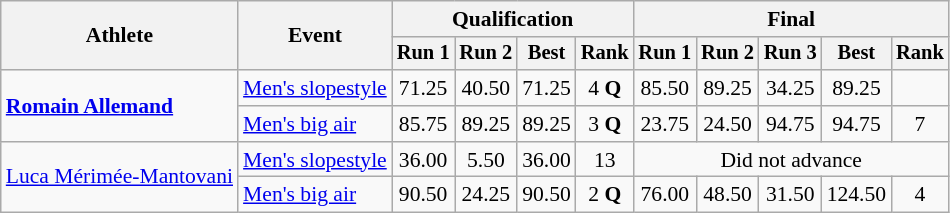<table class="wikitable" style="font-size:90%">
<tr>
<th rowspan=2>Athlete</th>
<th rowspan=2>Event</th>
<th colspan=4>Qualification</th>
<th colspan=5>Final</th>
</tr>
<tr style="font-size:95%">
<th>Run 1</th>
<th>Run 2</th>
<th>Best</th>
<th>Rank</th>
<th>Run 1</th>
<th>Run 2</th>
<th>Run 3</th>
<th>Best</th>
<th>Rank</th>
</tr>
<tr align=center>
<td align=left rowspan=2><strong><a href='#'>Romain Allemand</a></strong></td>
<td align=left><a href='#'>Men's slopestyle</a></td>
<td>71.25</td>
<td>40.50</td>
<td>71.25</td>
<td>4 <strong>Q</strong></td>
<td>85.50</td>
<td>89.25</td>
<td>34.25</td>
<td>89.25</td>
<td></td>
</tr>
<tr align=center>
<td align=left><a href='#'>Men's big air</a></td>
<td>85.75</td>
<td>89.25</td>
<td>89.25</td>
<td>3 <strong>Q</strong></td>
<td>23.75</td>
<td>24.50</td>
<td>94.75</td>
<td>94.75</td>
<td>7</td>
</tr>
<tr align=center>
<td align=left rowspan=2><a href='#'>Luca Mérimée-Mantovani</a></td>
<td align=left><a href='#'>Men's slopestyle</a></td>
<td>36.00</td>
<td>5.50</td>
<td>36.00</td>
<td>13</td>
<td colspan=5>Did not advance</td>
</tr>
<tr align=center>
<td align=left><a href='#'>Men's big air</a></td>
<td>90.50</td>
<td>24.25</td>
<td>90.50</td>
<td>2 <strong>Q</strong></td>
<td>76.00</td>
<td>48.50</td>
<td>31.50</td>
<td>124.50</td>
<td>4</td>
</tr>
</table>
